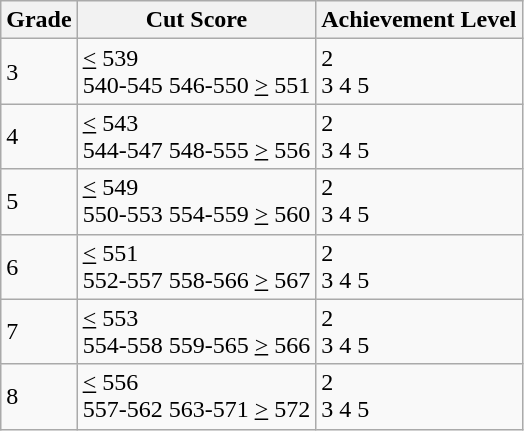<table class="wikitable">
<tr>
<th>Grade</th>
<th>Cut Score</th>
<th>Achievement Level</th>
</tr>
<tr>
<td>3</td>
<td><u><</u> 539<br>540-545
546-550
<u>></u> 551</td>
<td>2<br>3
4
5</td>
</tr>
<tr>
<td>4</td>
<td><u><</u> 543<br>544-547
548-555
<u>></u> 556</td>
<td>2<br>3
4
5</td>
</tr>
<tr>
<td>5</td>
<td><u><</u> 549<br>550-553
554-559
<u>></u> 560</td>
<td>2<br>3
4
5</td>
</tr>
<tr>
<td>6</td>
<td><u><</u> 551<br>552-557
558-566
<u>></u> 567</td>
<td>2<br>3
4
5</td>
</tr>
<tr>
<td>7</td>
<td><u><</u> 553<br>554-558
559-565
<u>></u> 566</td>
<td>2<br>3
4
5</td>
</tr>
<tr>
<td>8</td>
<td><u><</u> 556<br>557-562
563-571
<u>></u> 572</td>
<td>2<br>3
4
5</td>
</tr>
</table>
